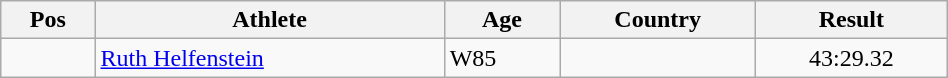<table class="wikitable"  style="text-align:center; width:50%;">
<tr>
<th>Pos</th>
<th>Athlete</th>
<th>Age</th>
<th>Country</th>
<th>Result</th>
</tr>
<tr>
<td align=center></td>
<td align=left><a href='#'>Ruth Helfenstein</a></td>
<td align=left>W85</td>
<td align=left></td>
<td>43:29.32</td>
</tr>
</table>
